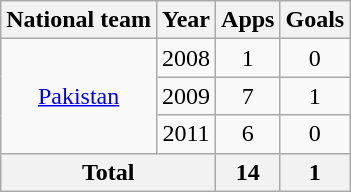<table class="wikitable" style="text-align:center">
<tr>
<th>National team</th>
<th>Year</th>
<th>Apps</th>
<th>Goals</th>
</tr>
<tr>
<td rowspan="3"><a href='#'>Pakistan</a></td>
<td>2008</td>
<td>1</td>
<td>0</td>
</tr>
<tr>
<td>2009</td>
<td>7</td>
<td>1</td>
</tr>
<tr>
<td>2011</td>
<td>6</td>
<td>0</td>
</tr>
<tr>
<th colspan="2">Total</th>
<th>14</th>
<th>1</th>
</tr>
</table>
